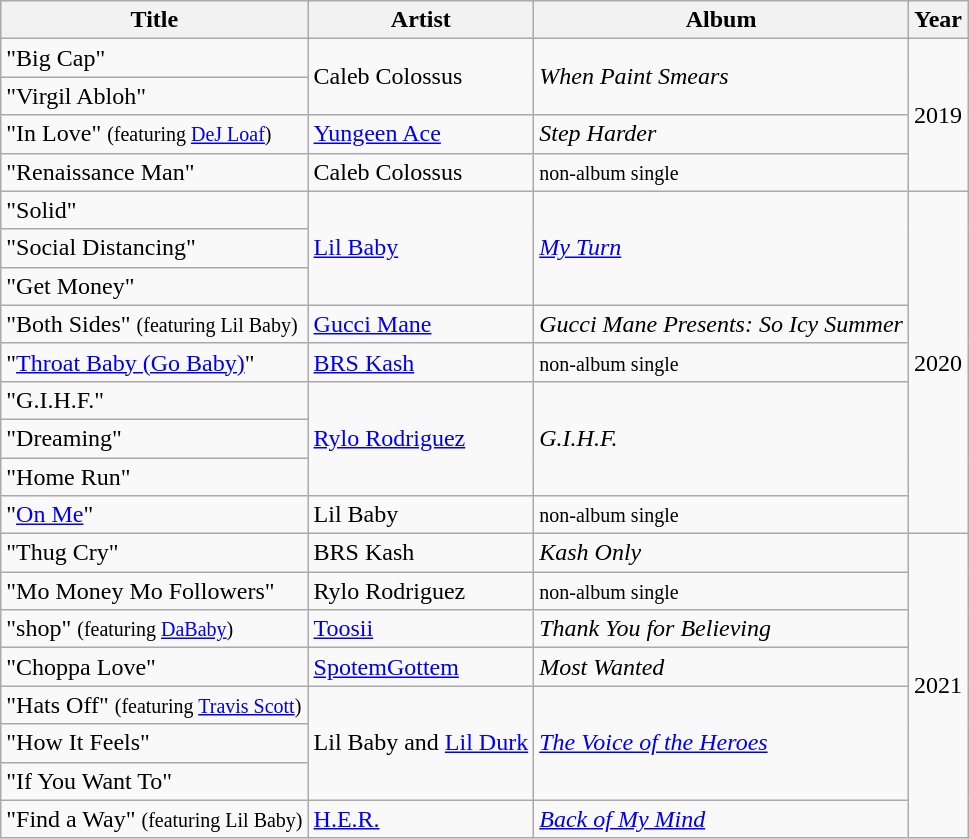<table class="wikitable">
<tr>
<th>Title</th>
<th>Artist</th>
<th>Album</th>
<th>Year</th>
</tr>
<tr>
<td>"Big Cap"</td>
<td rowspan="2">Caleb Colossus</td>
<td rowspan="2"><em>When Paint Smears</em></td>
<td rowspan="4">2019</td>
</tr>
<tr>
<td>"Virgil Abloh"</td>
</tr>
<tr>
<td>"In Love" <small>(featuring <a href='#'>DeJ Loaf</a>)</small></td>
<td><a href='#'>Yungeen Ace</a></td>
<td><em>Step Harder</em></td>
</tr>
<tr>
<td>"Renaissance Man"</td>
<td>Caleb Colossus</td>
<td><small>non-album single</small></td>
</tr>
<tr>
<td>"Solid"</td>
<td rowspan="3"><a href='#'>Lil Baby</a></td>
<td rowspan="3"><em><a href='#'>My Turn</a></em></td>
<td rowspan="9">2020</td>
</tr>
<tr>
<td>"Social Distancing"</td>
</tr>
<tr>
<td>"Get Money"</td>
</tr>
<tr>
<td>"Both Sides" <small>(featuring Lil Baby)</small></td>
<td><a href='#'>Gucci Mane</a></td>
<td><em>Gucci Mane Presents: So Icy Summer</em></td>
</tr>
<tr>
<td>"<a href='#'>Throat Baby (Go Baby)</a>"</td>
<td><a href='#'>BRS Kash</a></td>
<td><small>non-album single</small></td>
</tr>
<tr>
<td>"G.I.H.F."</td>
<td rowspan="3"><a href='#'>Rylo Rodriguez</a></td>
<td rowspan="3"><em>G.I.H.F.</em></td>
</tr>
<tr>
<td>"Dreaming"</td>
</tr>
<tr>
<td>"Home Run"</td>
</tr>
<tr>
<td>"<a href='#'>On Me</a>"</td>
<td>Lil Baby</td>
<td><small>non-album single</small></td>
</tr>
<tr>
<td>"Thug Cry"</td>
<td>BRS Kash</td>
<td><em>Kash Only</em></td>
<td rowspan="8">2021</td>
</tr>
<tr>
<td>"Mo Money Mo Followers"</td>
<td>Rylo Rodriguez</td>
<td><small>non-album single</small></td>
</tr>
<tr>
<td>"shop" <small>(featuring <a href='#'>DaBaby</a>)</small></td>
<td><a href='#'>Toosii</a></td>
<td><em>Thank You for Believing</em></td>
</tr>
<tr>
<td>"Choppa Love"</td>
<td><a href='#'>SpotemGottem</a></td>
<td><em>Most Wanted</em></td>
</tr>
<tr>
<td>"Hats Off" <small>(featuring <a href='#'>Travis Scott</a>)</small></td>
<td rowspan="3">Lil Baby and <a href='#'>Lil Durk</a></td>
<td rowspan="3"><em><a href='#'>The Voice of the Heroes</a></em></td>
</tr>
<tr>
<td>"How It Feels"</td>
</tr>
<tr>
<td>"If You Want To"</td>
</tr>
<tr>
<td>"Find a Way" <small>(featuring Lil Baby)</small></td>
<td><a href='#'>H.E.R.</a></td>
<td><em><a href='#'>Back of My Mind</a></em></td>
</tr>
</table>
